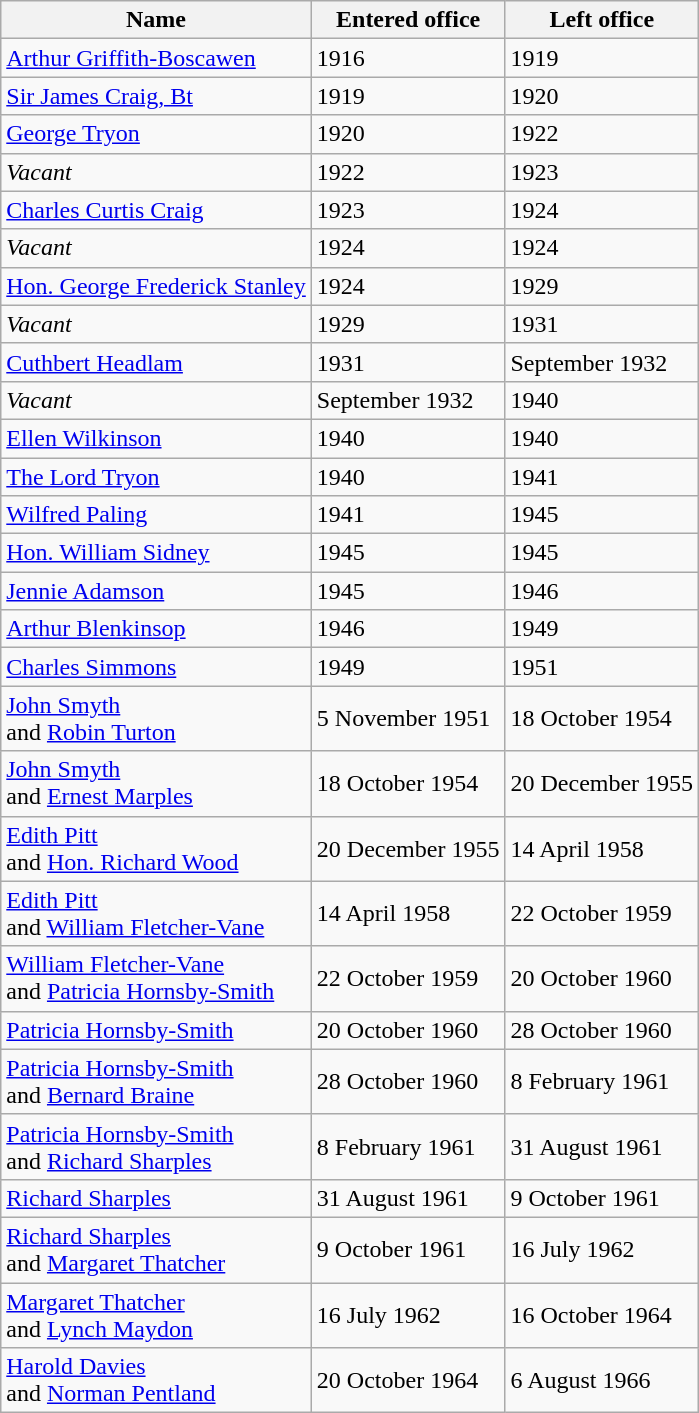<table class="wikitable" style="text-align:left">
<tr>
<th>Name</th>
<th>Entered office</th>
<th>Left office</th>
</tr>
<tr>
<td><a href='#'>Arthur Griffith-Boscawen</a></td>
<td>1916</td>
<td>1919</td>
</tr>
<tr>
<td><a href='#'>Sir James Craig, Bt</a></td>
<td>1919</td>
<td>1920</td>
</tr>
<tr>
<td><a href='#'>George Tryon</a></td>
<td>1920</td>
<td>1922</td>
</tr>
<tr>
<td><em>Vacant</em></td>
<td>1922</td>
<td>1923</td>
</tr>
<tr>
<td><a href='#'>Charles Curtis Craig</a></td>
<td>1923</td>
<td>1924</td>
</tr>
<tr>
<td><em>Vacant</em></td>
<td>1924</td>
<td>1924</td>
</tr>
<tr>
<td><a href='#'>Hon. George Frederick Stanley</a></td>
<td>1924</td>
<td>1929</td>
</tr>
<tr>
<td><em>Vacant</em></td>
<td>1929</td>
<td>1931</td>
</tr>
<tr>
<td><a href='#'>Cuthbert Headlam</a></td>
<td>1931</td>
<td>September 1932</td>
</tr>
<tr>
<td><em>Vacant</em></td>
<td>September 1932</td>
<td>1940</td>
</tr>
<tr>
<td><a href='#'>Ellen Wilkinson</a></td>
<td>1940</td>
<td>1940</td>
</tr>
<tr>
<td><a href='#'>The Lord Tryon</a></td>
<td>1940</td>
<td>1941</td>
</tr>
<tr>
<td><a href='#'>Wilfred Paling</a></td>
<td>1941</td>
<td>1945</td>
</tr>
<tr>
<td><a href='#'>Hon. William Sidney</a></td>
<td>1945</td>
<td>1945</td>
</tr>
<tr>
<td><a href='#'>Jennie Adamson</a></td>
<td>1945</td>
<td>1946</td>
</tr>
<tr>
<td><a href='#'>Arthur Blenkinsop</a></td>
<td>1946</td>
<td>1949</td>
</tr>
<tr>
<td><a href='#'>Charles Simmons</a></td>
<td>1949</td>
<td>1951</td>
</tr>
<tr>
<td><a href='#'>John Smyth</a> <br> and <a href='#'>Robin Turton</a></td>
<td>5 November 1951</td>
<td>18 October 1954</td>
</tr>
<tr>
<td><a href='#'>John Smyth</a> <br> and <a href='#'>Ernest Marples</a></td>
<td>18 October 1954</td>
<td>20 December 1955</td>
</tr>
<tr>
<td><a href='#'>Edith Pitt</a> <br> and <a href='#'>Hon. Richard Wood</a></td>
<td>20 December 1955</td>
<td>14 April 1958</td>
</tr>
<tr>
<td><a href='#'>Edith Pitt</a> <br> and <a href='#'>William Fletcher-Vane</a></td>
<td>14 April 1958</td>
<td>22 October 1959</td>
</tr>
<tr>
<td><a href='#'>William Fletcher-Vane</a> <br> and <a href='#'>Patricia Hornsby-Smith</a></td>
<td>22 October 1959</td>
<td>20 October 1960</td>
</tr>
<tr>
<td><a href='#'>Patricia Hornsby-Smith</a></td>
<td>20 October 1960</td>
<td>28 October 1960</td>
</tr>
<tr>
<td><a href='#'>Patricia Hornsby-Smith</a> <br> and <a href='#'>Bernard Braine</a></td>
<td>28 October 1960</td>
<td>8 February 1961</td>
</tr>
<tr>
<td><a href='#'>Patricia Hornsby-Smith</a> <br> and <a href='#'>Richard Sharples</a></td>
<td>8 February 1961</td>
<td>31 August 1961</td>
</tr>
<tr>
<td><a href='#'>Richard Sharples</a></td>
<td>31 August 1961</td>
<td>9 October 1961</td>
</tr>
<tr>
<td><a href='#'>Richard Sharples</a> <br> and <a href='#'>Margaret Thatcher</a></td>
<td>9 October 1961</td>
<td>16 July 1962</td>
</tr>
<tr>
<td><a href='#'>Margaret Thatcher</a> <br> and <a href='#'>Lynch Maydon</a></td>
<td>16 July 1962</td>
<td>16 October 1964</td>
</tr>
<tr>
<td><a href='#'>Harold Davies</a> <br> and <a href='#'>Norman Pentland</a></td>
<td>20 October 1964</td>
<td>6 August 1966</td>
</tr>
</table>
